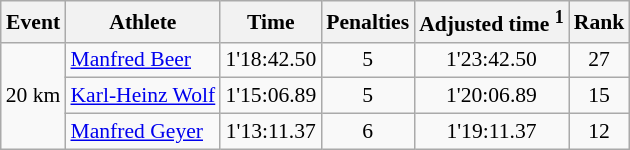<table class="wikitable" style="font-size:90%">
<tr>
<th>Event</th>
<th>Athlete</th>
<th>Time</th>
<th>Penalties</th>
<th>Adjusted time <sup>1</sup></th>
<th>Rank</th>
</tr>
<tr>
<td rowspan="3">20 km</td>
<td><a href='#'>Manfred Beer</a></td>
<td align="center">1'18:42.50</td>
<td align="center">5</td>
<td align="center">1'23:42.50</td>
<td align="center">27</td>
</tr>
<tr>
<td><a href='#'>Karl-Heinz Wolf</a></td>
<td align="center">1'15:06.89</td>
<td align="center">5</td>
<td align="center">1'20:06.89</td>
<td align="center">15</td>
</tr>
<tr>
<td><a href='#'>Manfred Geyer</a></td>
<td align="center">1'13:11.37</td>
<td align="center">6</td>
<td align="center">1'19:11.37</td>
<td align="center">12</td>
</tr>
</table>
